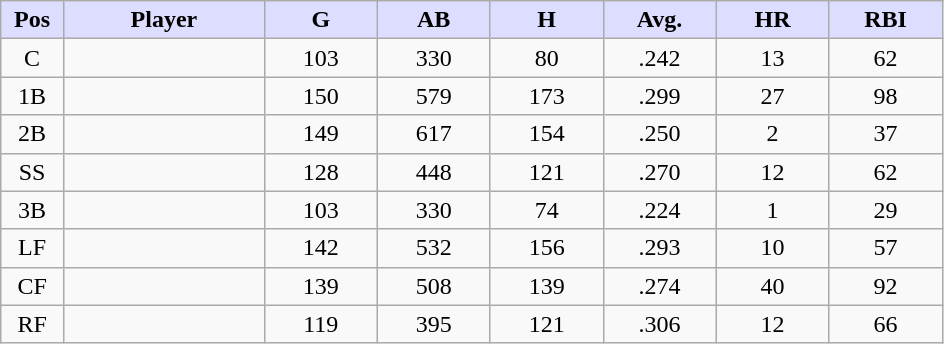<table class="wikitable sortable">
<tr>
<th style="background:#ddf; width:5%;">Pos</th>
<th style="background:#ddf; width:16%;">Player</th>
<th style="background:#ddf; width:9%;">G</th>
<th style="background:#ddf; width:9%;">AB</th>
<th style="background:#ddf; width:9%;">H</th>
<th style="background:#ddf; width:9%;">Avg.</th>
<th style="background:#ddf; width:9%;">HR</th>
<th style="background:#ddf; width:9%;">RBI</th>
</tr>
<tr style="text-align:center;">
<td>C</td>
<td></td>
<td>103</td>
<td>330</td>
<td>80</td>
<td>.242</td>
<td>13</td>
<td>62</td>
</tr>
<tr style="text-align:center;">
<td>1B</td>
<td></td>
<td>150</td>
<td>579</td>
<td>173</td>
<td>.299</td>
<td>27</td>
<td>98</td>
</tr>
<tr style="text-align:center;">
<td>2B</td>
<td></td>
<td>149</td>
<td>617</td>
<td>154</td>
<td>.250</td>
<td>2</td>
<td>37</td>
</tr>
<tr style="text-align:center;">
<td>SS</td>
<td></td>
<td>128</td>
<td>448</td>
<td>121</td>
<td>.270</td>
<td>12</td>
<td>62</td>
</tr>
<tr style="text-align:center;">
<td>3B</td>
<td></td>
<td>103</td>
<td>330</td>
<td>74</td>
<td>.224</td>
<td>1</td>
<td>29</td>
</tr>
<tr style="text-align:center;">
<td>LF</td>
<td></td>
<td>142</td>
<td>532</td>
<td>156</td>
<td>.293</td>
<td>10</td>
<td>57</td>
</tr>
<tr style="text-align:center;">
<td>CF</td>
<td></td>
<td>139</td>
<td>508</td>
<td>139</td>
<td>.274</td>
<td>40</td>
<td>92</td>
</tr>
<tr style="text-align:center;">
<td>RF</td>
<td></td>
<td>119</td>
<td>395</td>
<td>121</td>
<td>.306</td>
<td>12</td>
<td>66</td>
</tr>
</table>
